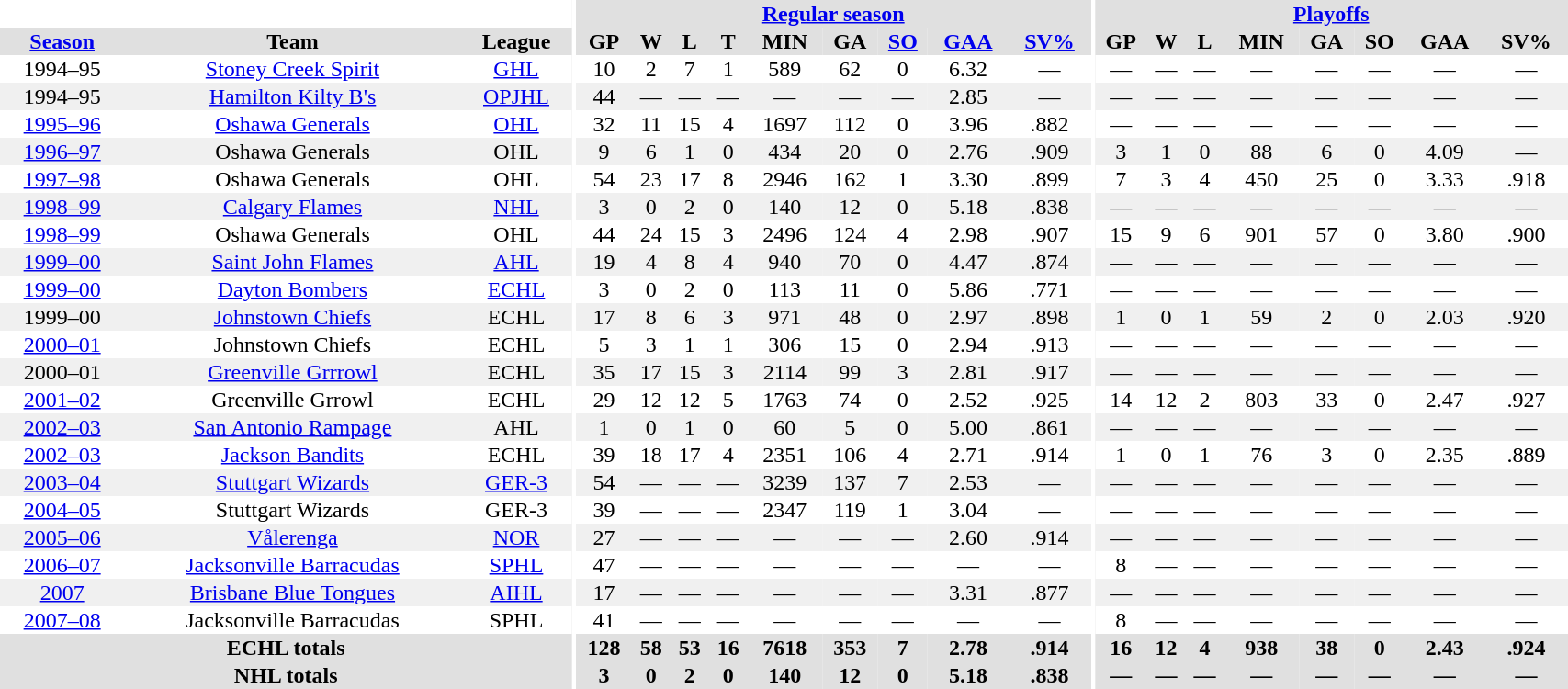<table border="0" cellpadding="1" cellspacing="0" style="width:90%; text-align:center;">
<tr bgcolor="#e0e0e0">
<th colspan="3" bgcolor="#ffffff"></th>
<th rowspan="99" bgcolor="#ffffff"></th>
<th colspan="9" bgcolor="#e0e0e0"><a href='#'>Regular season</a></th>
<th rowspan="99" bgcolor="#ffffff"></th>
<th colspan="8" bgcolor="#e0e0e0"><a href='#'>Playoffs</a></th>
</tr>
<tr bgcolor="#e0e0e0">
<th><a href='#'>Season</a></th>
<th>Team</th>
<th>League</th>
<th>GP</th>
<th>W</th>
<th>L</th>
<th>T</th>
<th>MIN</th>
<th>GA</th>
<th><a href='#'>SO</a></th>
<th><a href='#'>GAA</a></th>
<th><a href='#'>SV%</a></th>
<th>GP</th>
<th>W</th>
<th>L</th>
<th>MIN</th>
<th>GA</th>
<th>SO</th>
<th>GAA</th>
<th>SV%</th>
</tr>
<tr>
<td>1994–95</td>
<td><a href='#'>Stoney Creek Spirit</a></td>
<td><a href='#'>GHL</a></td>
<td>10</td>
<td>2</td>
<td>7</td>
<td>1</td>
<td>589</td>
<td>62</td>
<td>0</td>
<td>6.32</td>
<td>—</td>
<td>—</td>
<td>—</td>
<td>—</td>
<td>—</td>
<td>—</td>
<td>—</td>
<td>—</td>
<td>—</td>
</tr>
<tr bgcolor="#f0f0f0">
<td>1994–95</td>
<td><a href='#'>Hamilton Kilty B's</a></td>
<td><a href='#'>OPJHL</a></td>
<td>44</td>
<td>—</td>
<td>—</td>
<td>—</td>
<td>—</td>
<td>—</td>
<td>—</td>
<td>2.85</td>
<td>—</td>
<td>—</td>
<td>—</td>
<td>—</td>
<td>—</td>
<td>—</td>
<td>—</td>
<td>—</td>
<td>—</td>
</tr>
<tr>
<td><a href='#'>1995–96</a></td>
<td><a href='#'>Oshawa Generals</a></td>
<td><a href='#'>OHL</a></td>
<td>32</td>
<td>11</td>
<td>15</td>
<td>4</td>
<td>1697</td>
<td>112</td>
<td>0</td>
<td>3.96</td>
<td>.882</td>
<td>—</td>
<td>—</td>
<td>—</td>
<td>—</td>
<td>—</td>
<td>—</td>
<td>—</td>
<td>—</td>
</tr>
<tr bgcolor="#f0f0f0">
<td><a href='#'>1996–97</a></td>
<td>Oshawa Generals</td>
<td>OHL</td>
<td>9</td>
<td>6</td>
<td>1</td>
<td>0</td>
<td>434</td>
<td>20</td>
<td>0</td>
<td>2.76</td>
<td>.909</td>
<td>3</td>
<td>1</td>
<td>0</td>
<td>88</td>
<td>6</td>
<td>0</td>
<td>4.09</td>
<td>—</td>
</tr>
<tr>
<td><a href='#'>1997–98</a></td>
<td>Oshawa Generals</td>
<td>OHL</td>
<td>54</td>
<td>23</td>
<td>17</td>
<td>8</td>
<td>2946</td>
<td>162</td>
<td>1</td>
<td>3.30</td>
<td>.899</td>
<td>7</td>
<td>3</td>
<td>4</td>
<td>450</td>
<td>25</td>
<td>0</td>
<td>3.33</td>
<td>.918</td>
</tr>
<tr bgcolor="#f0f0f0">
<td><a href='#'>1998–99</a></td>
<td><a href='#'>Calgary Flames</a></td>
<td><a href='#'>NHL</a></td>
<td>3</td>
<td>0</td>
<td>2</td>
<td>0</td>
<td>140</td>
<td>12</td>
<td>0</td>
<td>5.18</td>
<td>.838</td>
<td>—</td>
<td>—</td>
<td>—</td>
<td>—</td>
<td>—</td>
<td>—</td>
<td>—</td>
<td>—</td>
</tr>
<tr>
<td><a href='#'>1998–99</a></td>
<td>Oshawa Generals</td>
<td>OHL</td>
<td>44</td>
<td>24</td>
<td>15</td>
<td>3</td>
<td>2496</td>
<td>124</td>
<td>4</td>
<td>2.98</td>
<td>.907</td>
<td>15</td>
<td>9</td>
<td>6</td>
<td>901</td>
<td>57</td>
<td>0</td>
<td>3.80</td>
<td>.900</td>
</tr>
<tr bgcolor="#f0f0f0">
<td><a href='#'>1999–00</a></td>
<td><a href='#'>Saint John Flames</a></td>
<td><a href='#'>AHL</a></td>
<td>19</td>
<td>4</td>
<td>8</td>
<td>4</td>
<td>940</td>
<td>70</td>
<td>0</td>
<td>4.47</td>
<td>.874</td>
<td>—</td>
<td>—</td>
<td>—</td>
<td>—</td>
<td>—</td>
<td>—</td>
<td>—</td>
<td>—</td>
</tr>
<tr>
<td><a href='#'>1999–00</a></td>
<td><a href='#'>Dayton Bombers</a></td>
<td><a href='#'>ECHL</a></td>
<td>3</td>
<td>0</td>
<td>2</td>
<td>0</td>
<td>113</td>
<td>11</td>
<td>0</td>
<td>5.86</td>
<td>.771</td>
<td>—</td>
<td>—</td>
<td>—</td>
<td>—</td>
<td>—</td>
<td>—</td>
<td>—</td>
<td>—</td>
</tr>
<tr bgcolor="#f0f0f0">
<td>1999–00</td>
<td><a href='#'>Johnstown Chiefs</a></td>
<td>ECHL</td>
<td>17</td>
<td>8</td>
<td>6</td>
<td>3</td>
<td>971</td>
<td>48</td>
<td>0</td>
<td>2.97</td>
<td>.898</td>
<td>1</td>
<td>0</td>
<td>1</td>
<td>59</td>
<td>2</td>
<td>0</td>
<td>2.03</td>
<td>.920</td>
</tr>
<tr>
<td><a href='#'>2000–01</a></td>
<td>Johnstown Chiefs</td>
<td>ECHL</td>
<td>5</td>
<td>3</td>
<td>1</td>
<td>1</td>
<td>306</td>
<td>15</td>
<td>0</td>
<td>2.94</td>
<td>.913</td>
<td>—</td>
<td>—</td>
<td>—</td>
<td>—</td>
<td>—</td>
<td>—</td>
<td>—</td>
<td>—</td>
</tr>
<tr bgcolor="#f0f0f0">
<td>2000–01</td>
<td><a href='#'>Greenville Grrrowl</a></td>
<td>ECHL</td>
<td>35</td>
<td>17</td>
<td>15</td>
<td>3</td>
<td>2114</td>
<td>99</td>
<td>3</td>
<td>2.81</td>
<td>.917</td>
<td>—</td>
<td>—</td>
<td>—</td>
<td>—</td>
<td>—</td>
<td>—</td>
<td>—</td>
<td>—</td>
</tr>
<tr>
<td><a href='#'>2001–02</a></td>
<td>Greenville Grrowl</td>
<td>ECHL</td>
<td>29</td>
<td>12</td>
<td>12</td>
<td>5</td>
<td>1763</td>
<td>74</td>
<td>0</td>
<td>2.52</td>
<td>.925</td>
<td>14</td>
<td>12</td>
<td>2</td>
<td>803</td>
<td>33</td>
<td>0</td>
<td>2.47</td>
<td>.927</td>
</tr>
<tr bgcolor="#f0f0f0">
<td><a href='#'>2002–03</a></td>
<td><a href='#'>San Antonio Rampage</a></td>
<td>AHL</td>
<td>1</td>
<td>0</td>
<td>1</td>
<td>0</td>
<td>60</td>
<td>5</td>
<td>0</td>
<td>5.00</td>
<td>.861</td>
<td>—</td>
<td>—</td>
<td>—</td>
<td>—</td>
<td>—</td>
<td>—</td>
<td>—</td>
<td>—</td>
</tr>
<tr>
<td><a href='#'>2002–03</a></td>
<td><a href='#'>Jackson Bandits</a></td>
<td>ECHL</td>
<td>39</td>
<td>18</td>
<td>17</td>
<td>4</td>
<td>2351</td>
<td>106</td>
<td>4</td>
<td>2.71</td>
<td>.914</td>
<td>1</td>
<td>0</td>
<td>1</td>
<td>76</td>
<td>3</td>
<td>0</td>
<td>2.35</td>
<td>.889</td>
</tr>
<tr bgcolor="#f0f0f0">
<td><a href='#'>2003–04</a></td>
<td><a href='#'>Stuttgart Wizards</a></td>
<td><a href='#'>GER-3</a></td>
<td>54</td>
<td>—</td>
<td>—</td>
<td>—</td>
<td>3239</td>
<td>137</td>
<td>7</td>
<td>2.53</td>
<td>—</td>
<td>—</td>
<td>—</td>
<td>—</td>
<td>—</td>
<td>—</td>
<td>—</td>
<td>—</td>
<td>—</td>
</tr>
<tr>
<td><a href='#'>2004–05</a></td>
<td>Stuttgart Wizards</td>
<td>GER-3</td>
<td>39</td>
<td>—</td>
<td>—</td>
<td>—</td>
<td>2347</td>
<td>119</td>
<td>1</td>
<td>3.04</td>
<td>—</td>
<td>—</td>
<td>—</td>
<td>—</td>
<td>—</td>
<td>—</td>
<td>—</td>
<td>—</td>
<td>—</td>
</tr>
<tr bgcolor="#f0f0f0">
<td><a href='#'>2005–06</a></td>
<td><a href='#'>Vålerenga</a></td>
<td><a href='#'>NOR</a></td>
<td>27</td>
<td>—</td>
<td>—</td>
<td>—</td>
<td>—</td>
<td>—</td>
<td>—</td>
<td>2.60</td>
<td>.914</td>
<td>—</td>
<td>—</td>
<td>—</td>
<td>—</td>
<td>—</td>
<td>—</td>
<td>—</td>
<td>—</td>
</tr>
<tr>
<td><a href='#'>2006–07</a></td>
<td><a href='#'>Jacksonville Barracudas</a></td>
<td><a href='#'>SPHL</a></td>
<td>47</td>
<td>—</td>
<td>—</td>
<td>—</td>
<td>—</td>
<td>—</td>
<td>—</td>
<td>—</td>
<td>—</td>
<td>8</td>
<td>—</td>
<td>—</td>
<td>—</td>
<td>—</td>
<td>—</td>
<td>—</td>
<td>—</td>
</tr>
<tr bgcolor="#f0f0f0">
<td><a href='#'>2007</a></td>
<td><a href='#'>Brisbane Blue Tongues</a></td>
<td><a href='#'>AIHL</a></td>
<td>17</td>
<td>—</td>
<td>—</td>
<td>—</td>
<td>—</td>
<td>—</td>
<td>—</td>
<td>3.31</td>
<td>.877</td>
<td>—</td>
<td>—</td>
<td>—</td>
<td>—</td>
<td>—</td>
<td>—</td>
<td>—</td>
<td>—</td>
</tr>
<tr>
<td><a href='#'>2007–08</a></td>
<td>Jacksonville Barracudas</td>
<td>SPHL</td>
<td>41</td>
<td>—</td>
<td>—</td>
<td>—</td>
<td>—</td>
<td>—</td>
<td>—</td>
<td>—</td>
<td>—</td>
<td>8</td>
<td>—</td>
<td>—</td>
<td>—</td>
<td>—</td>
<td>—</td>
<td>—</td>
<td>—</td>
</tr>
<tr bgcolor="#e0e0e0">
<th colspan=3>ECHL totals</th>
<th>128</th>
<th>58</th>
<th>53</th>
<th>16</th>
<th>7618</th>
<th>353</th>
<th>7</th>
<th>2.78</th>
<th>.914</th>
<th>16</th>
<th>12</th>
<th>4</th>
<th>938</th>
<th>38</th>
<th>0</th>
<th>2.43</th>
<th>.924</th>
</tr>
<tr bgcolor="#e0e0e0">
<th colspan=3>NHL totals</th>
<th>3</th>
<th>0</th>
<th>2</th>
<th>0</th>
<th>140</th>
<th>12</th>
<th>0</th>
<th>5.18</th>
<th>.838</th>
<th>—</th>
<th>—</th>
<th>—</th>
<th>—</th>
<th>—</th>
<th>—</th>
<th>—</th>
<th>—</th>
</tr>
</table>
